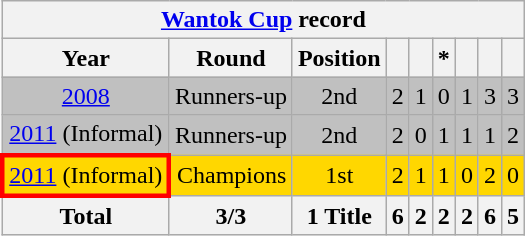<table class="wikitable" style="text-align: center;">
<tr>
<th colspan=9><a href='#'>Wantok Cup</a> record</th>
</tr>
<tr>
<th>Year</th>
<th>Round</th>
<th>Position</th>
<th></th>
<th></th>
<th>*</th>
<th></th>
<th></th>
<th></th>
</tr>
<tr style="background:silver;">
<td> <a href='#'>2008</a></td>
<td>Runners-up</td>
<td>2nd</td>
<td>2</td>
<td>1</td>
<td>0</td>
<td>1</td>
<td>3</td>
<td>3</td>
</tr>
<tr style="background:silver;">
<td> <a href='#'>2011</a> (Informal)</td>
<td>Runners-up</td>
<td>2nd</td>
<td>2</td>
<td>0</td>
<td>1</td>
<td>1</td>
<td>1</td>
<td>2</td>
</tr>
<tr style="background:gold;">
<td style="border: 3px solid red"> <a href='#'>2011</a> (Informal)</td>
<td>Champions</td>
<td>1st</td>
<td>2</td>
<td>1</td>
<td>1</td>
<td>0</td>
<td>2</td>
<td>0</td>
</tr>
<tr>
<th>Total</th>
<th>3/3</th>
<th>1 Title</th>
<th>6</th>
<th>2</th>
<th>2</th>
<th>2</th>
<th>6</th>
<th>5</th>
</tr>
</table>
